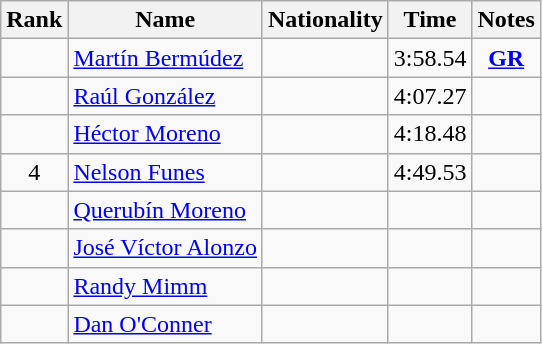<table class="wikitable sortable" style="text-align:center">
<tr>
<th>Rank</th>
<th>Name</th>
<th>Nationality</th>
<th>Time</th>
<th>Notes</th>
</tr>
<tr>
<td></td>
<td align=left><a href='#'>Martín Bermúdez</a></td>
<td align=left></td>
<td>3:58.54</td>
<td><strong><a href='#'>GR</a></strong></td>
</tr>
<tr>
<td></td>
<td align=left><a href='#'>Raúl González</a></td>
<td align=left></td>
<td>4:07.27</td>
<td></td>
</tr>
<tr>
<td></td>
<td align=left><a href='#'>Héctor Moreno</a></td>
<td align=left></td>
<td>4:18.48</td>
<td></td>
</tr>
<tr>
<td>4</td>
<td align=left><a href='#'>Nelson Funes</a></td>
<td align=left></td>
<td>4:49.53</td>
<td></td>
</tr>
<tr>
<td></td>
<td align=left><a href='#'>Querubín Moreno</a></td>
<td align=left></td>
<td></td>
<td></td>
</tr>
<tr>
<td></td>
<td align=left><a href='#'>José Víctor Alonzo</a></td>
<td align=left></td>
<td></td>
<td></td>
</tr>
<tr>
<td></td>
<td align=left><a href='#'>Randy Mimm</a></td>
<td align=left></td>
<td></td>
<td></td>
</tr>
<tr>
<td></td>
<td align=left><a href='#'>Dan O'Conner</a></td>
<td align=left></td>
<td></td>
<td></td>
</tr>
</table>
